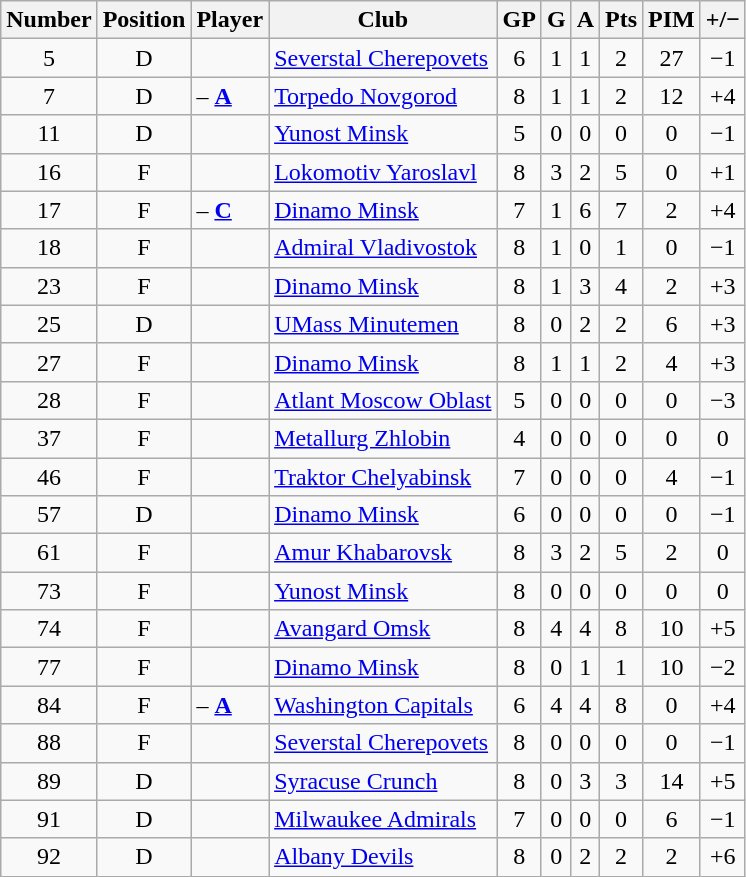<table class="wikitable sortable" style="text-align: center;">
<tr>
<th>Number</th>
<th>Position</th>
<th>Player</th>
<th>Club</th>
<th>GP</th>
<th>G</th>
<th>A</th>
<th>Pts</th>
<th>PIM</th>
<th>+/−</th>
</tr>
<tr>
<td>5</td>
<td>D</td>
<td align=left></td>
<td align=left> <a href='#'>Severstal Cherepovets</a></td>
<td>6</td>
<td>1</td>
<td>1</td>
<td>2</td>
<td>27</td>
<td>−1</td>
</tr>
<tr>
<td>7</td>
<td>D</td>
<td align=left> – <strong><a href='#'>A</a></strong></td>
<td align=left> <a href='#'>Torpedo Novgorod</a></td>
<td>8</td>
<td>1</td>
<td>1</td>
<td>2</td>
<td>12</td>
<td>+4</td>
</tr>
<tr>
<td>11</td>
<td>D</td>
<td align=left></td>
<td align=left> <a href='#'>Yunost Minsk</a></td>
<td>5</td>
<td>0</td>
<td>0</td>
<td>0</td>
<td>0</td>
<td>−1</td>
</tr>
<tr>
<td>16</td>
<td>F</td>
<td align=left></td>
<td align=left> <a href='#'>Lokomotiv Yaroslavl</a></td>
<td>8</td>
<td>3</td>
<td>2</td>
<td>5</td>
<td>0</td>
<td>+1</td>
</tr>
<tr>
<td>17</td>
<td>F</td>
<td align=left> – <strong><a href='#'>C</a></strong></td>
<td align=left> <a href='#'>Dinamo Minsk</a></td>
<td>7</td>
<td>1</td>
<td>6</td>
<td>7</td>
<td>2</td>
<td>+4</td>
</tr>
<tr>
<td>18</td>
<td>F</td>
<td align=left></td>
<td align=left> <a href='#'>Admiral Vladivostok</a></td>
<td>8</td>
<td>1</td>
<td>0</td>
<td>1</td>
<td>0</td>
<td>−1</td>
</tr>
<tr>
<td>23</td>
<td>F</td>
<td align=left></td>
<td align=left> <a href='#'>Dinamo Minsk</a></td>
<td>8</td>
<td>1</td>
<td>3</td>
<td>4</td>
<td>2</td>
<td>+3</td>
</tr>
<tr>
<td>25</td>
<td>D</td>
<td align=left></td>
<td align=left> <a href='#'>UMass Minutemen</a></td>
<td>8</td>
<td>0</td>
<td>2</td>
<td>2</td>
<td>6</td>
<td>+3</td>
</tr>
<tr>
<td>27</td>
<td>F</td>
<td align=left></td>
<td align=left> <a href='#'>Dinamo Minsk</a></td>
<td>8</td>
<td>1</td>
<td>1</td>
<td>2</td>
<td>4</td>
<td>+3</td>
</tr>
<tr>
<td>28</td>
<td>F</td>
<td align=left></td>
<td align=left> <a href='#'>Atlant Moscow Oblast</a></td>
<td>5</td>
<td>0</td>
<td>0</td>
<td>0</td>
<td>0</td>
<td>−3</td>
</tr>
<tr>
<td>37</td>
<td>F</td>
<td align=left></td>
<td align=left> <a href='#'>Metallurg Zhlobin</a></td>
<td>4</td>
<td>0</td>
<td>0</td>
<td>0</td>
<td>0</td>
<td>0</td>
</tr>
<tr>
<td>46</td>
<td>F</td>
<td align=left></td>
<td align=left> <a href='#'>Traktor Chelyabinsk</a></td>
<td>7</td>
<td>0</td>
<td>0</td>
<td>0</td>
<td>4</td>
<td>−1</td>
</tr>
<tr>
<td>57</td>
<td>D</td>
<td align=left></td>
<td align=left> <a href='#'>Dinamo Minsk</a></td>
<td>6</td>
<td>0</td>
<td>0</td>
<td>0</td>
<td>0</td>
<td>−1</td>
</tr>
<tr>
<td>61</td>
<td>F</td>
<td align=left></td>
<td align=left> <a href='#'>Amur Khabarovsk</a></td>
<td>8</td>
<td>3</td>
<td>2</td>
<td>5</td>
<td>2</td>
<td>0</td>
</tr>
<tr>
<td>73</td>
<td>F</td>
<td align=left></td>
<td align=left> <a href='#'>Yunost Minsk</a></td>
<td>8</td>
<td>0</td>
<td>0</td>
<td>0</td>
<td>0</td>
<td>0</td>
</tr>
<tr>
<td>74</td>
<td>F</td>
<td align=left></td>
<td align=left> <a href='#'>Avangard Omsk</a></td>
<td>8</td>
<td>4</td>
<td>4</td>
<td>8</td>
<td>10</td>
<td>+5</td>
</tr>
<tr>
<td>77</td>
<td>F</td>
<td align=left></td>
<td align=left> <a href='#'>Dinamo Minsk</a></td>
<td>8</td>
<td>0</td>
<td>1</td>
<td>1</td>
<td>10</td>
<td>−2</td>
</tr>
<tr>
<td>84</td>
<td>F</td>
<td align=left> – <strong><a href='#'>A</a></strong></td>
<td align=left> <a href='#'>Washington Capitals</a></td>
<td>6</td>
<td>4</td>
<td>4</td>
<td>8</td>
<td>0</td>
<td>+4</td>
</tr>
<tr>
<td>88</td>
<td>F</td>
<td align=left></td>
<td align=left> <a href='#'>Severstal Cherepovets</a></td>
<td>8</td>
<td>0</td>
<td>0</td>
<td>0</td>
<td>0</td>
<td>−1</td>
</tr>
<tr>
<td>89</td>
<td>D</td>
<td align=left></td>
<td align=left> <a href='#'>Syracuse Crunch</a></td>
<td>8</td>
<td>0</td>
<td>3</td>
<td>3</td>
<td>14</td>
<td>+5</td>
</tr>
<tr>
<td>91</td>
<td>D</td>
<td align=left></td>
<td align=left> <a href='#'>Milwaukee Admirals</a></td>
<td>7</td>
<td>0</td>
<td>0</td>
<td>0</td>
<td>6</td>
<td>−1</td>
</tr>
<tr>
<td>92</td>
<td>D</td>
<td align=left></td>
<td align=left> <a href='#'>Albany Devils</a></td>
<td>8</td>
<td>0</td>
<td>2</td>
<td>2</td>
<td>2</td>
<td>+6</td>
</tr>
</table>
